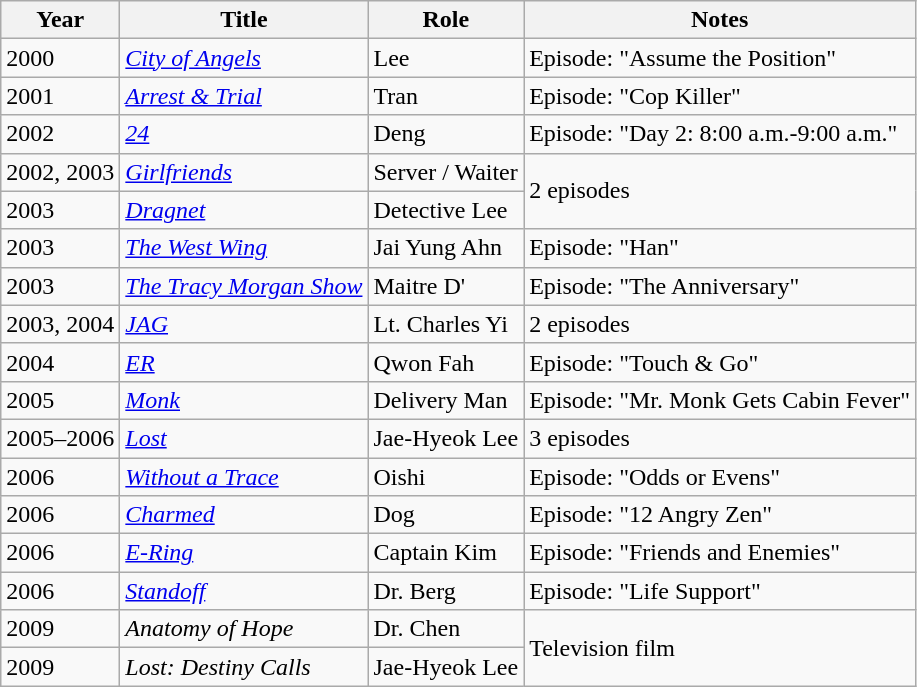<table class="wikitable sortable">
<tr>
<th>Year</th>
<th>Title</th>
<th>Role</th>
<th>Notes</th>
</tr>
<tr>
<td>2000</td>
<td><a href='#'><em>City of Angels</em></a></td>
<td>Lee</td>
<td>Episode: "Assume the Position"</td>
</tr>
<tr>
<td>2001</td>
<td><em><a href='#'>Arrest & Trial</a></em></td>
<td>Tran</td>
<td>Episode: "Cop Killer"</td>
</tr>
<tr>
<td>2002</td>
<td><a href='#'><em>24</em></a></td>
<td>Deng</td>
<td>Episode: "Day 2: 8:00 a.m.-9:00 a.m."</td>
</tr>
<tr>
<td>2002, 2003</td>
<td><a href='#'><em>Girlfriends</em></a></td>
<td>Server / Waiter</td>
<td rowspan="2">2 episodes</td>
</tr>
<tr>
<td>2003</td>
<td><a href='#'><em>Dragnet</em></a></td>
<td>Detective Lee</td>
</tr>
<tr>
<td>2003</td>
<td><em><a href='#'>The West Wing</a></em></td>
<td>Jai Yung Ahn</td>
<td>Episode: "Han"</td>
</tr>
<tr>
<td>2003</td>
<td><em><a href='#'>The Tracy Morgan Show</a></em></td>
<td>Maitre D'</td>
<td>Episode: "The Anniversary"</td>
</tr>
<tr>
<td>2003, 2004</td>
<td><a href='#'><em>JAG</em></a></td>
<td>Lt. Charles Yi</td>
<td>2 episodes</td>
</tr>
<tr>
<td>2004</td>
<td><a href='#'><em>ER</em></a></td>
<td>Qwon Fah</td>
<td>Episode: "Touch & Go"</td>
</tr>
<tr>
<td>2005</td>
<td><a href='#'><em>Monk</em></a></td>
<td>Delivery Man</td>
<td>Episode: "Mr. Monk Gets Cabin Fever"</td>
</tr>
<tr>
<td>2005–2006</td>
<td><a href='#'><em>Lost</em></a></td>
<td>Jae-Hyeok Lee</td>
<td>3 episodes</td>
</tr>
<tr>
<td>2006</td>
<td><em><a href='#'>Without a Trace</a></em></td>
<td>Oishi</td>
<td>Episode: "Odds or Evens"</td>
</tr>
<tr>
<td>2006</td>
<td><em><a href='#'>Charmed</a></em></td>
<td>Dog</td>
<td>Episode: "12 Angry Zen"</td>
</tr>
<tr>
<td>2006</td>
<td><em><a href='#'>E-Ring</a></em></td>
<td>Captain Kim</td>
<td>Episode: "Friends and Enemies"</td>
</tr>
<tr>
<td>2006</td>
<td><a href='#'><em>Standoff</em></a></td>
<td>Dr. Berg</td>
<td>Episode: "Life Support"</td>
</tr>
<tr>
<td>2009</td>
<td><em>Anatomy of Hope</em></td>
<td>Dr. Chen</td>
<td rowspan="2">Television film</td>
</tr>
<tr>
<td>2009</td>
<td><em>Lost: Destiny Calls</em></td>
<td>Jae-Hyeok Lee</td>
</tr>
</table>
